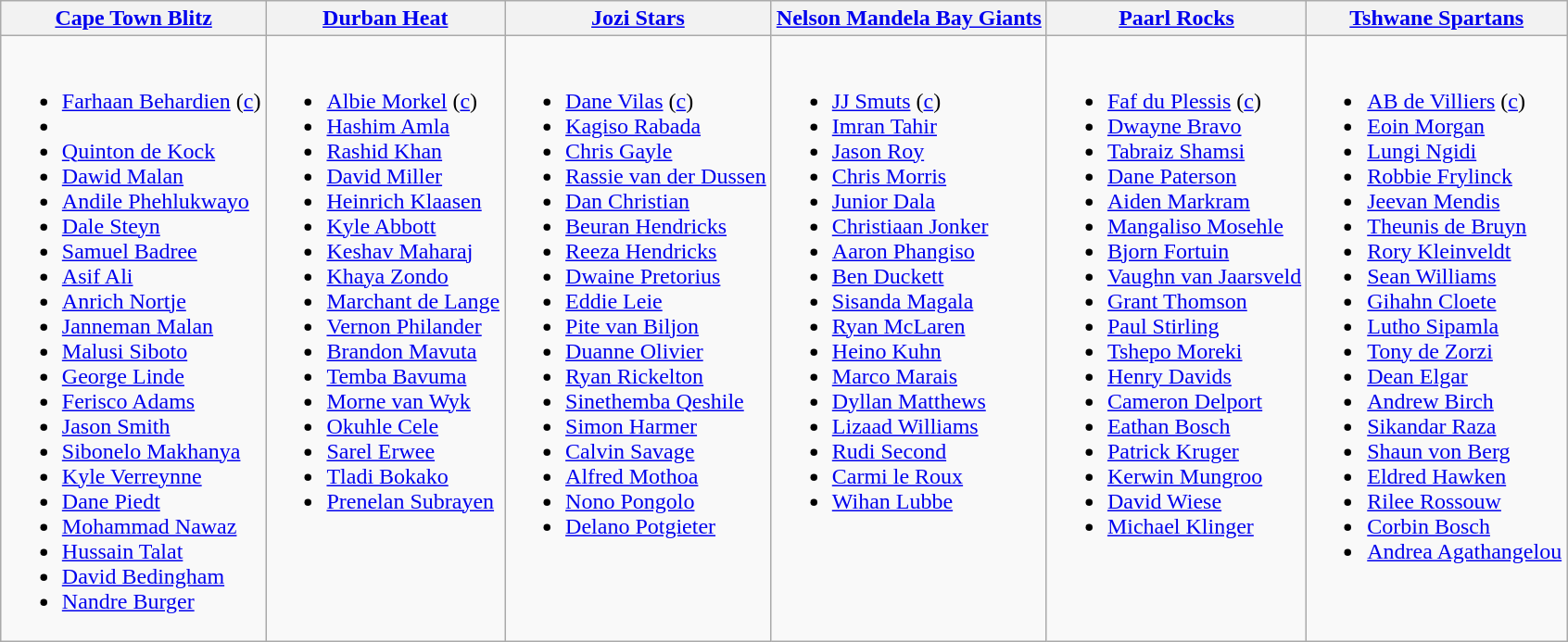<table class="wikitable" style="text-align:left; margin:auto">
<tr>
<th><a href='#'>Cape Town Blitz</a></th>
<th><a href='#'>Durban Heat</a></th>
<th><a href='#'>Jozi Stars</a></th>
<th><a href='#'>Nelson Mandela Bay Giants</a></th>
<th><a href='#'>Paarl Rocks</a></th>
<th><a href='#'>Tshwane Spartans</a></th>
</tr>
<tr style="vertical-align:top">
<td><br><ul><li><a href='#'>Farhaan Behardien</a> (<a href='#'>c</a>)</li><li></li><li><a href='#'>Quinton de Kock</a></li><li><a href='#'>Dawid Malan</a></li><li><a href='#'>Andile Phehlukwayo</a></li><li><a href='#'>Dale Steyn</a></li><li><a href='#'>Samuel Badree</a></li><li><a href='#'>Asif Ali</a></li><li><a href='#'>Anrich Nortje</a></li><li><a href='#'>Janneman Malan</a></li><li><a href='#'>Malusi Siboto</a></li><li><a href='#'>George Linde</a></li><li><a href='#'>Ferisco Adams</a></li><li><a href='#'>Jason Smith</a></li><li><a href='#'>Sibonelo Makhanya</a></li><li><a href='#'>Kyle Verreynne</a></li><li><a href='#'>Dane Piedt</a></li><li><a href='#'>Mohammad Nawaz</a></li><li><a href='#'>Hussain Talat</a></li><li><a href='#'>David Bedingham</a></li><li><a href='#'>Nandre Burger</a></li></ul></td>
<td><br><ul><li><a href='#'>Albie Morkel</a> (<a href='#'>c</a>)</li><li><a href='#'>Hashim Amla</a></li><li><a href='#'>Rashid Khan</a></li><li><a href='#'>David Miller</a></li><li><a href='#'>Heinrich Klaasen</a></li><li><a href='#'>Kyle Abbott</a></li><li><a href='#'>Keshav Maharaj</a></li><li><a href='#'>Khaya Zondo</a></li><li><a href='#'>Marchant de Lange</a></li><li><a href='#'>Vernon Philander</a></li><li><a href='#'>Brandon Mavuta</a></li><li><a href='#'>Temba Bavuma</a></li><li><a href='#'>Morne van Wyk</a></li><li><a href='#'>Okuhle Cele</a></li><li><a href='#'>Sarel Erwee</a></li><li><a href='#'>Tladi Bokako</a></li><li><a href='#'>Prenelan Subrayen</a></li></ul></td>
<td><br><ul><li><a href='#'>Dane Vilas</a> (<a href='#'>c</a>)</li><li><a href='#'>Kagiso Rabada</a></li><li><a href='#'>Chris Gayle</a></li><li><a href='#'>Rassie van der Dussen</a></li><li><a href='#'>Dan Christian</a></li><li><a href='#'>Beuran Hendricks</a></li><li><a href='#'>Reeza Hendricks</a></li><li><a href='#'>Dwaine Pretorius</a></li><li><a href='#'>Eddie Leie</a></li><li><a href='#'>Pite van Biljon</a></li><li><a href='#'>Duanne Olivier</a></li><li><a href='#'>Ryan Rickelton</a></li><li><a href='#'>Sinethemba Qeshile</a></li><li><a href='#'>Simon Harmer</a></li><li><a href='#'>Calvin Savage</a></li><li><a href='#'>Alfred Mothoa</a></li><li><a href='#'>Nono Pongolo</a></li><li><a href='#'>Delano Potgieter</a></li></ul></td>
<td><br><ul><li><a href='#'>JJ Smuts</a> (<a href='#'>c</a>)</li><li><a href='#'>Imran Tahir</a></li><li><a href='#'>Jason Roy</a></li><li><a href='#'>Chris Morris</a></li><li><a href='#'>Junior Dala</a></li><li><a href='#'>Christiaan Jonker</a></li><li><a href='#'>Aaron Phangiso</a></li><li><a href='#'>Ben Duckett</a></li><li><a href='#'>Sisanda Magala</a></li><li><a href='#'>Ryan McLaren</a></li><li><a href='#'>Heino Kuhn</a></li><li><a href='#'>Marco Marais</a></li><li><a href='#'>Dyllan Matthews</a></li><li><a href='#'>Lizaad Williams</a></li><li><a href='#'>Rudi Second</a></li><li><a href='#'>Carmi le Roux</a></li><li><a href='#'>Wihan Lubbe</a></li></ul></td>
<td><br><ul><li><a href='#'>Faf du Plessis</a> (<a href='#'>c</a>)</li><li><a href='#'>Dwayne Bravo</a></li><li><a href='#'>Tabraiz Shamsi</a></li><li><a href='#'>Dane Paterson</a></li><li><a href='#'>Aiden Markram</a></li><li><a href='#'>Mangaliso Mosehle</a></li><li><a href='#'>Bjorn Fortuin</a></li><li><a href='#'>Vaughn van Jaarsveld</a></li><li><a href='#'>Grant Thomson</a></li><li><a href='#'>Paul Stirling</a></li><li><a href='#'>Tshepo Moreki</a></li><li><a href='#'>Henry Davids</a></li><li><a href='#'>Cameron Delport</a></li><li><a href='#'>Eathan Bosch</a></li><li><a href='#'>Patrick Kruger</a></li><li><a href='#'>Kerwin Mungroo</a></li><li><a href='#'>David Wiese</a></li><li><a href='#'>Michael Klinger</a></li></ul></td>
<td><br><ul><li><a href='#'>AB de Villiers</a> (<a href='#'>c</a>)</li><li><a href='#'>Eoin Morgan</a></li><li><a href='#'>Lungi Ngidi</a></li><li><a href='#'>Robbie Frylinck</a></li><li><a href='#'>Jeevan Mendis</a></li><li><a href='#'>Theunis de Bruyn</a></li><li><a href='#'>Rory Kleinveldt</a></li><li><a href='#'>Sean Williams</a></li><li><a href='#'>Gihahn Cloete</a></li><li><a href='#'>Lutho Sipamla</a></li><li><a href='#'>Tony de Zorzi</a></li><li><a href='#'>Dean Elgar</a></li><li><a href='#'>Andrew Birch</a></li><li><a href='#'>Sikandar Raza</a></li><li><a href='#'>Shaun von Berg</a></li><li><a href='#'>Eldred Hawken</a></li><li><a href='#'>Rilee Rossouw</a></li><li><a href='#'>Corbin Bosch</a></li><li><a href='#'>Andrea Agathangelou</a></li></ul></td>
</tr>
</table>
